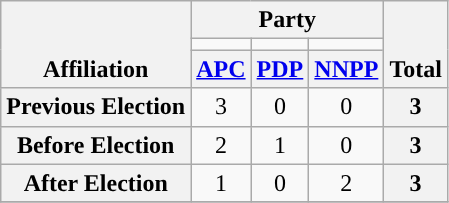<table class=wikitable style="text-align:center">
<tr style="vertical-align:bottom;">
<th rowspan=3>Affiliation</th>
<th colspan=3>Party</th>
<th rowspan=3>Total</th>
</tr>
<tr>
<td style="background-color:"></td>
<td style="background-color:"></td>
<td style="background-color:"></td>
</tr>
<tr>
<th><a href='#'>APC</a></th>
<th><a href='#'>PDP</a></th>
<th><a href='#'>NNPP</a></th>
</tr>
<tr>
<th>Previous Election</th>
<td>3</td>
<td>0</td>
<td>0</td>
<th>3</th>
</tr>
<tr>
<th>Before Election</th>
<td>2</td>
<td>1</td>
<td>0</td>
<th>3</th>
</tr>
<tr>
<th>After Election</th>
<td>1</td>
<td>0</td>
<td>2</td>
<th>3</th>
</tr>
<tr>
</tr>
</table>
